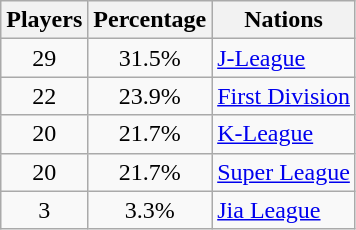<table class="wikitable">
<tr>
<th>Players</th>
<th>Percentage</th>
<th>Nations</th>
</tr>
<tr>
<td align="center">29</td>
<td align="center">31.5%</td>
<td> <a href='#'>J-League</a></td>
</tr>
<tr>
<td align="center">22</td>
<td align="center">23.9%</td>
<td> <a href='#'>First Division</a></td>
</tr>
<tr>
<td align="center">20</td>
<td align="center">21.7%</td>
<td> <a href='#'>K-League</a></td>
</tr>
<tr>
<td align="center">20</td>
<td align="center">21.7%</td>
<td> <a href='#'>Super League</a></td>
</tr>
<tr>
<td align="center">3</td>
<td align="center">3.3%</td>
<td> <a href='#'>Jia League</a></td>
</tr>
</table>
